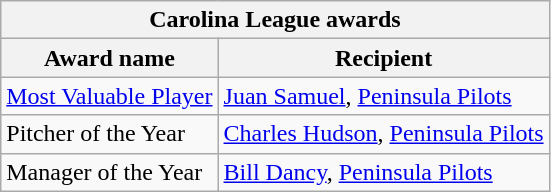<table class="wikitable">
<tr>
<th colspan="2">Carolina League awards</th>
</tr>
<tr>
<th>Award name</th>
<th>Recipient</th>
</tr>
<tr>
<td><a href='#'>Most Valuable Player</a></td>
<td><a href='#'>Juan Samuel</a>, <a href='#'>Peninsula Pilots</a></td>
</tr>
<tr>
<td>Pitcher of the Year</td>
<td><a href='#'>Charles Hudson</a>, <a href='#'>Peninsula Pilots</a></td>
</tr>
<tr>
<td>Manager of the Year</td>
<td><a href='#'>Bill Dancy</a>, <a href='#'>Peninsula Pilots</a></td>
</tr>
</table>
